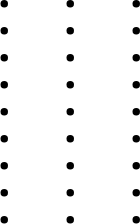<table>
<tr>
<td><br><ul><li></li><li></li><li></li><li></li><li></li><li></li><li></li><li></li><li></li></ul></td>
<td><br><ul><li></li><li></li><li></li><li></li><li></li><li></li><li></li><li></li><li></li></ul></td>
<td><br><ul><li></li><li></li><li></li><li></li><li></li><li></li><li></li><li></li><li></li></ul></td>
</tr>
</table>
